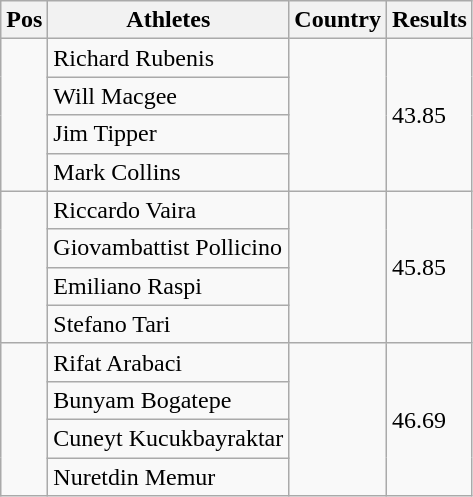<table class="wikitable">
<tr>
<th>Pos</th>
<th>Athletes</th>
<th>Country</th>
<th>Results</th>
</tr>
<tr>
<td rowspan="4"></td>
<td>Richard Rubenis</td>
<td rowspan="4"></td>
<td rowspan="4">43.85</td>
</tr>
<tr>
<td>Will Macgee</td>
</tr>
<tr>
<td>Jim Tipper</td>
</tr>
<tr>
<td>Mark Collins</td>
</tr>
<tr>
<td rowspan="4"></td>
<td>Riccardo Vaira</td>
<td rowspan="4"></td>
<td rowspan="4">45.85</td>
</tr>
<tr>
<td>Giovambattist Pollicino</td>
</tr>
<tr>
<td>Emiliano Raspi</td>
</tr>
<tr>
<td>Stefano Tari</td>
</tr>
<tr>
<td rowspan="4"></td>
<td>Rifat Arabaci</td>
<td rowspan="4"></td>
<td rowspan="4">46.69</td>
</tr>
<tr>
<td>Bunyam Bogatepe</td>
</tr>
<tr>
<td>Cuneyt Kucukbayraktar</td>
</tr>
<tr>
<td>Nuretdin Memur</td>
</tr>
</table>
